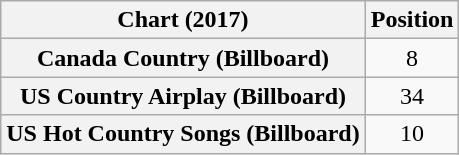<table class="wikitable sortable plainrowheaders" style="text-align:center">
<tr>
<th scope="col">Chart (2017)</th>
<th scope="col">Position</th>
</tr>
<tr>
<th scope="row">Canada Country (Billboard)</th>
<td>8</td>
</tr>
<tr>
<th scope="row">US Country Airplay (Billboard)</th>
<td>34</td>
</tr>
<tr>
<th scope="row">US Hot Country Songs (Billboard)</th>
<td>10</td>
</tr>
</table>
